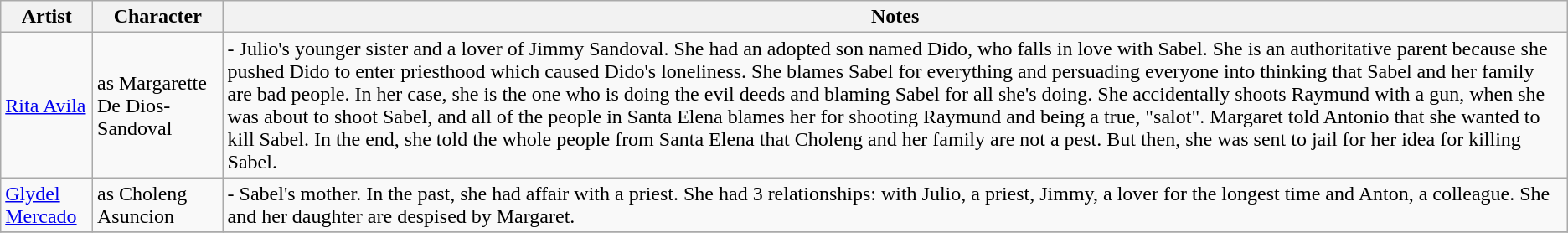<table class="wikitable">
<tr>
<th>Artist</th>
<th>Character</th>
<th>Notes</th>
</tr>
<tr>
<td><a href='#'>Rita Avila</a></td>
<td>as Margarette De Dios-Sandoval</td>
<td>- Julio's younger sister and a lover of Jimmy Sandoval. She had an adopted son named Dido, who falls in love with Sabel. She is an authoritative parent because she pushed Dido to enter priesthood which caused Dido's loneliness. She blames Sabel for everything and persuading everyone into thinking that Sabel and her family are bad people. In her case, she is the one who is doing the evil deeds and blaming Sabel for all she's doing. She accidentally shoots Raymund with a gun, when she was about to shoot Sabel, and all of the people in Santa Elena blames her for shooting Raymund and being a true, "salot". Margaret told Antonio that she wanted to kill Sabel. In the end, she told the whole people from Santa Elena that Choleng and her family are not a pest. But then, she was sent to jail for her idea for killing Sabel.</td>
</tr>
<tr>
<td><a href='#'>Glydel Mercado</a></td>
<td>as Choleng Asuncion</td>
<td>- Sabel's mother. In the past, she had affair with a priest. She had 3 relationships: with Julio, a priest, Jimmy, a lover for the longest time and  Anton, a colleague. She and her daughter are despised by Margaret.</td>
</tr>
<tr>
</tr>
</table>
